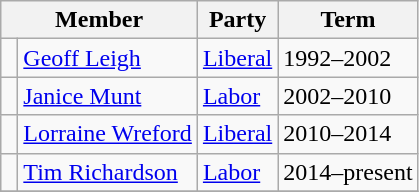<table class="wikitable">
<tr>
<th colspan="2">Member</th>
<th>Party</th>
<th>Term</th>
</tr>
<tr>
<td> </td>
<td><a href='#'>Geoff Leigh</a></td>
<td><a href='#'>Liberal</a></td>
<td>1992–2002</td>
</tr>
<tr>
<td> </td>
<td><a href='#'>Janice Munt</a></td>
<td><a href='#'>Labor</a></td>
<td>2002–2010</td>
</tr>
<tr>
<td> </td>
<td><a href='#'>Lorraine Wreford</a></td>
<td><a href='#'>Liberal</a></td>
<td>2010–2014</td>
</tr>
<tr>
<td> </td>
<td><a href='#'>Tim Richardson</a></td>
<td><a href='#'>Labor</a></td>
<td>2014–present</td>
</tr>
<tr>
</tr>
</table>
